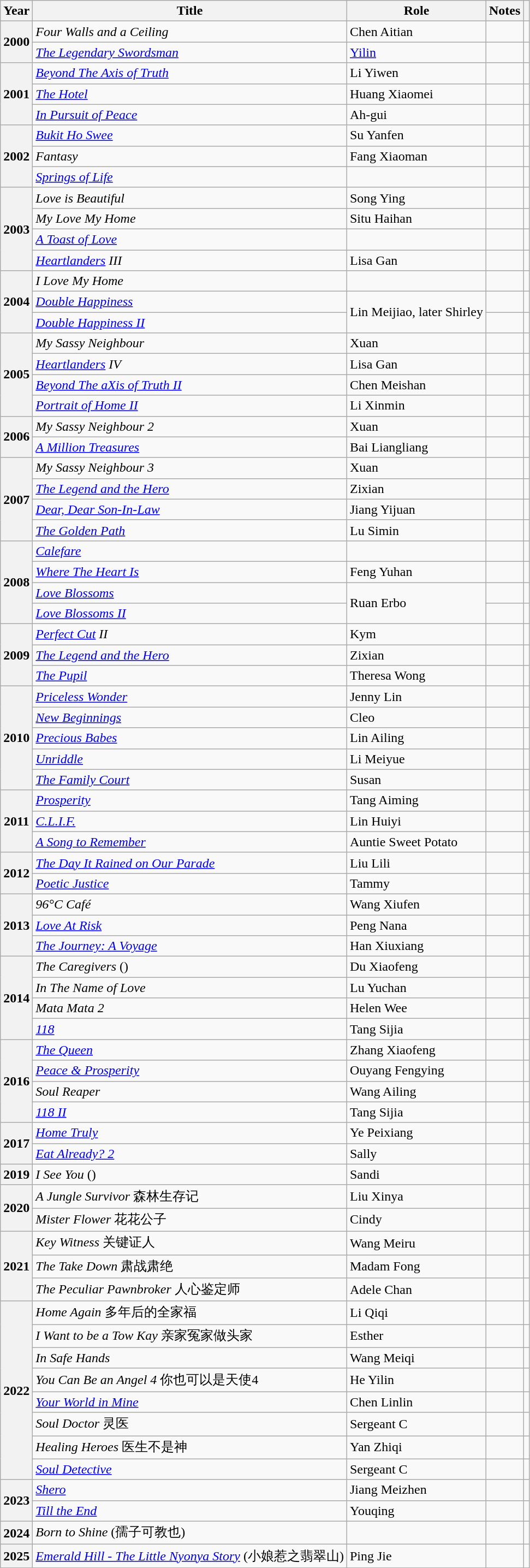<table class="wikitable sortable plainrowheaders">
<tr>
<th scope="col">Year</th>
<th scope="col">Title</th>
<th scope="col">Role</th>
<th scope="col" class="unsortable">Notes</th>
<th scope="col" class="unsortable"></th>
</tr>
<tr>
<th scope="row" rowspan="2">2000</th>
<td><em>Four Walls and a Ceiling</em></td>
<td>Chen Aitian</td>
<td></td>
<td></td>
</tr>
<tr>
<td><em><a href='#'>The Legendary Swordsman</a></em></td>
<td><a href='#'>Yilin</a></td>
<td></td>
<td></td>
</tr>
<tr>
<th scope="row" rowspan="3">2001</th>
<td><em><a href='#'>Beyond The Axis of Truth</a></em></td>
<td>Li Yiwen</td>
<td></td>
<td></td>
</tr>
<tr>
<td><em><a href='#'>The Hotel</a></em></td>
<td>Huang Xiaomei</td>
<td></td>
<td></td>
</tr>
<tr>
<td><em><a href='#'>In Pursuit of Peace</a></em></td>
<td>Ah-gui</td>
<td></td>
<td></td>
</tr>
<tr>
<th scope="row" rowspan="3">2002</th>
<td><em><a href='#'>Bukit Ho Swee</a></em></td>
<td>Su Yanfen</td>
<td></td>
<td></td>
</tr>
<tr>
<td><em>Fantasy</em></td>
<td>Fang Xiaoman</td>
<td></td>
<td></td>
</tr>
<tr>
<td><em><a href='#'>Springs of Life</a></em></td>
<td></td>
<td></td>
<td></td>
</tr>
<tr>
<th scope="row" rowspan="4">2003</th>
<td><em>Love is Beautiful</em></td>
<td>Song Ying</td>
<td></td>
<td></td>
</tr>
<tr>
<td><em>My Love My Home</em></td>
<td>Situ Haihan</td>
<td></td>
<td></td>
</tr>
<tr>
<td><em><a href='#'>A Toast of Love</a></em></td>
<td></td>
<td></td>
<td></td>
</tr>
<tr>
<td><em><a href='#'>Heartlanders</a> III</em></td>
<td>Lisa Gan</td>
<td></td>
<td></td>
</tr>
<tr>
<th scope="row" rowspan="3">2004</th>
<td><em>I Love My Home</em></td>
<td></td>
<td></td>
<td></td>
</tr>
<tr>
<td><em><a href='#'>Double Happiness</a></em></td>
<td rowspan="2">Lin Meijiao, later Shirley</td>
<td></td>
<td></td>
</tr>
<tr>
<td><em><a href='#'>Double Happiness II</a></em></td>
<td></td>
<td></td>
</tr>
<tr>
<th scope="row" rowspan="4">2005</th>
<td><em>My Sassy Neighbour</em></td>
<td>Xuan</td>
<td></td>
<td></td>
</tr>
<tr>
<td><em><a href='#'>Heartlanders</a> IV</em></td>
<td>Lisa Gan</td>
<td></td>
<td></td>
</tr>
<tr>
<td><em><a href='#'>Beyond The aXis of Truth II</a></em></td>
<td>Chen Meishan</td>
<td></td>
<td></td>
</tr>
<tr>
<td><em><a href='#'>Portrait of Home II</a></em></td>
<td>Li Xinmin</td>
<td></td>
<td></td>
</tr>
<tr>
<th scope="row" rowspan="2">2006</th>
<td><em>My Sassy Neighbour 2</em></td>
<td>Xuan</td>
<td></td>
<td></td>
</tr>
<tr>
<td><em><a href='#'>A Million Treasures</a></em></td>
<td>Bai Liangliang</td>
<td></td>
<td></td>
</tr>
<tr>
<th scope="row" rowspan="4">2007</th>
<td><em>My Sassy Neighbour 3</em></td>
<td>Xuan</td>
<td></td>
<td></td>
</tr>
<tr>
<td><em><a href='#'>The Legend and the Hero</a></em></td>
<td>Zixian</td>
<td></td>
<td></td>
</tr>
<tr>
<td><em><a href='#'>Dear, Dear Son-In-Law</a></em></td>
<td>Jiang Yijuan</td>
<td></td>
<td></td>
</tr>
<tr>
<td><em><a href='#'>The Golden Path</a></em></td>
<td>Lu Simin</td>
<td></td>
<td></td>
</tr>
<tr>
<th scope="row" rowspan="4">2008</th>
<td><em><a href='#'>Calefare</a></em></td>
<td></td>
<td></td>
<td></td>
</tr>
<tr>
<td><em><a href='#'>Where The Heart Is</a></em></td>
<td>Feng Yuhan</td>
<td></td>
<td></td>
</tr>
<tr>
<td><em><a href='#'>Love Blossoms</a></em></td>
<td rowspan="2">Ruan Erbo</td>
<td></td>
<td></td>
</tr>
<tr>
<td><em><a href='#'>Love Blossoms II</a></em></td>
<td></td>
<td></td>
</tr>
<tr>
<th scope="row" rowspan="3">2009</th>
<td><em><a href='#'>Perfect Cut</a> II</em></td>
<td>Kym</td>
<td></td>
<td></td>
</tr>
<tr>
<td><em><a href='#'>The Legend and the Hero</a></em></td>
<td>Zixian</td>
<td></td>
<td></td>
</tr>
<tr>
<td><em><a href='#'>The Pupil</a></em></td>
<td>Theresa Wong</td>
<td></td>
<td></td>
</tr>
<tr>
<th scope="row" rowspan="5">2010</th>
<td><em><a href='#'>Priceless Wonder</a></em></td>
<td>Jenny Lin</td>
<td></td>
<td></td>
</tr>
<tr>
<td><em><a href='#'>New Beginnings</a></em></td>
<td>Cleo</td>
<td></td>
<td></td>
</tr>
<tr>
<td><em><a href='#'>Precious Babes</a></em></td>
<td>Lin Ailing</td>
<td></td>
<td></td>
</tr>
<tr>
<td><em><a href='#'>Unriddle</a></em></td>
<td>Li Meiyue</td>
<td></td>
<td></td>
</tr>
<tr>
<td><em><a href='#'>The Family Court</a></em></td>
<td>Susan</td>
<td></td>
<td></td>
</tr>
<tr>
<th scope="row" rowspan="3">2011</th>
<td><em><a href='#'>Prosperity</a></em></td>
<td>Tang Aiming</td>
<td></td>
<td></td>
</tr>
<tr>
<td><em><a href='#'>C.L.I.F.</a></em></td>
<td>Lin Huiyi</td>
<td></td>
<td></td>
</tr>
<tr>
<td><em><a href='#'>A Song to Remember</a></em></td>
<td>Auntie Sweet Potato</td>
<td></td>
<td></td>
</tr>
<tr>
<th scope="row" rowspan="2">2012</th>
<td><em><a href='#'>The Day It Rained on Our Parade</a></em></td>
<td>Liu Lili</td>
<td></td>
<td></td>
</tr>
<tr>
<td><em><a href='#'>Poetic Justice</a></em></td>
<td>Tammy</td>
<td></td>
<td></td>
</tr>
<tr>
<th scope="row" rowspan="3">2013</th>
<td><em>96°C Café</em></td>
<td>Wang Xiufen</td>
<td></td>
<td></td>
</tr>
<tr>
<td><em><a href='#'>Love At Risk</a></em></td>
<td>Peng Nana</td>
<td></td>
<td></td>
</tr>
<tr>
<td><em><a href='#'>The Journey: A Voyage</a></em></td>
<td>Han Xiuxiang</td>
<td></td>
<td></td>
</tr>
<tr>
<th scope="row" rowspan="4">2014</th>
<td><em>The Caregivers</em> ()</td>
<td>Du Xiaofeng</td>
<td></td>
<td></td>
</tr>
<tr>
<td><em>In The Name of Love</em></td>
<td>Lu Yuchan</td>
<td></td>
<td></td>
</tr>
<tr>
<td><em>Mata Mata 2</em></td>
<td>Helen Wee</td>
<td></td>
<td></td>
</tr>
<tr>
<td><em><a href='#'>118</a></em></td>
<td>Tang Sijia</td>
<td></td>
<td></td>
</tr>
<tr>
<th scope="row" rowspan="4">2016</th>
<td><em><a href='#'>The Queen</a></em></td>
<td>Zhang Xiaofeng</td>
<td></td>
<td></td>
</tr>
<tr>
<td><em><a href='#'>Peace & Prosperity</a></em></td>
<td>Ouyang Fengying</td>
<td></td>
<td></td>
</tr>
<tr>
<td><em>Soul Reaper</em> </td>
<td>Wang Ailing</td>
<td></td>
<td></td>
</tr>
<tr>
<td><em><a href='#'>118 II</a></em></td>
<td>Tang Sijia</td>
<td></td>
<td></td>
</tr>
<tr>
<th scope="row" rowspan="2">2017</th>
<td><em><a href='#'>Home Truly</a></em></td>
<td>Ye Peixiang</td>
<td></td>
<td></td>
</tr>
<tr>
<td><em><a href='#'>Eat Already? 2</a></em></td>
<td>Sally</td>
<td></td>
<td></td>
</tr>
<tr>
<th scope="row" rowspan="1">2019</th>
<td><em>I See You</em> ()</td>
<td>Sandi</td>
<td></td>
<td></td>
</tr>
<tr>
<th scope="row" rowspan="2">2020</th>
<td><em> A Jungle Survivor </em>森林生存记</td>
<td>Liu Xinya</td>
<td></td>
<td></td>
</tr>
<tr>
<td><em>Mister Flower </em>花花公子</td>
<td>Cindy</td>
<td></td>
<td></td>
</tr>
<tr>
<th scope="row" rowspan="3">2021</th>
<td><em>Key Witness </em>关键证人</td>
<td>Wang Meiru</td>
<td></td>
<td></td>
</tr>
<tr>
<td><em>The Take Down </em>肃战肃绝</td>
<td>Madam Fong</td>
<td></td>
<td></td>
</tr>
<tr>
<td><em>The Peculiar Pawnbroker </em>人心鉴定师</td>
<td>Adele Chan</td>
<td></td>
<td></td>
</tr>
<tr>
<th scope="row" rowspan="8">2022</th>
<td><em>Home Again</em> 多年后的全家福</td>
<td>Li Qiqi</td>
<td></td>
<td></td>
</tr>
<tr>
<td><em>I Want to be a Tow Kay</em> 亲家冤家做头家</td>
<td>Esther</td>
<td></td>
<td></td>
</tr>
<tr>
<td><em>In Safe Hands</em></td>
<td>Wang Meiqi</td>
<td></td>
<td></td>
</tr>
<tr>
<td><em>You Can Be an Angel 4</em> 你也可以是天使4</td>
<td>He Yilin</td>
<td></td>
<td></td>
</tr>
<tr>
<td><em><a href='#'>Your World in Mine</a></em></td>
<td>Chen Linlin</td>
<td></td>
<td></td>
</tr>
<tr>
<td><em>Soul Doctor</em> 灵医</td>
<td>Sergeant C</td>
<td></td>
<td></td>
</tr>
<tr>
<td><em>Healing Heroes</em> 医生不是神</td>
<td>Yan Zhiqi</td>
<td></td>
<td></td>
</tr>
<tr>
<td><em><a href='#'>Soul Detective</a></em></td>
<td>Sergeant C</td>
<td></td>
<td></td>
</tr>
<tr>
<th scope="row" rowspan="2">2023</th>
<td><em><a href='#'>Shero</a></em></td>
<td>Jiang Meizhen</td>
<td></td>
<td></td>
</tr>
<tr>
<td><em><a href='#'>Till the End</a></em></td>
<td>Youqing</td>
<td></td>
<td></td>
</tr>
<tr>
<th scope="row" rowspan="1">2024</th>
<td><em>Born to Shine</em> (孺子可教也)</td>
<td></td>
<td></td>
<td></td>
</tr>
<tr>
<th scope="row">2025</th>
<td><em><a href='#'>Emerald Hill - The Little Nyonya Story</a></em>  (小娘惹之翡翠山)</td>
<td>Ping Jie</td>
<td></td>
<td style="text-align:center"></td>
</tr>
</table>
